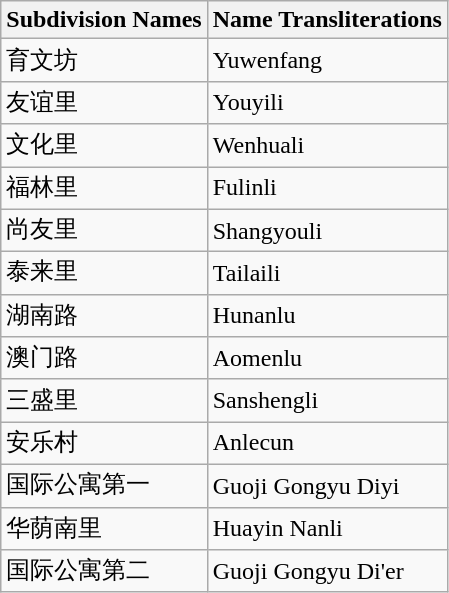<table class="wikitable sortable">
<tr>
<th>Subdivision Names</th>
<th>Name Transliterations</th>
</tr>
<tr>
<td>育文坊</td>
<td>Yuwenfang</td>
</tr>
<tr>
<td>友谊里</td>
<td>Youyili</td>
</tr>
<tr>
<td>文化里</td>
<td>Wenhuali</td>
</tr>
<tr>
<td>福林里</td>
<td>Fulinli</td>
</tr>
<tr>
<td>尚友里</td>
<td>Shangyouli</td>
</tr>
<tr>
<td>泰来里</td>
<td>Tailaili</td>
</tr>
<tr>
<td>湖南路</td>
<td>Hunanlu</td>
</tr>
<tr>
<td>澳门路</td>
<td>Aomenlu</td>
</tr>
<tr>
<td>三盛里</td>
<td>Sanshengli</td>
</tr>
<tr>
<td>安乐村</td>
<td>Anlecun</td>
</tr>
<tr>
<td>国际公寓第一</td>
<td>Guoji Gongyu Diyi</td>
</tr>
<tr>
<td>华荫南里</td>
<td>Huayin Nanli</td>
</tr>
<tr>
<td>国际公寓第二</td>
<td>Guoji Gongyu Di'er</td>
</tr>
</table>
